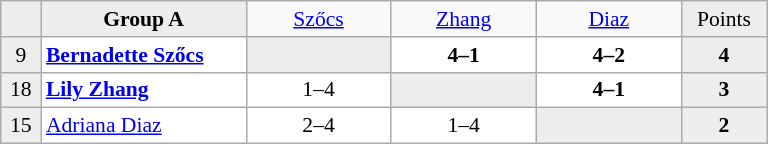<table class="wikitable" style="font-size:90%">
<tr style="text-align:center;">
<td style="background-color:#ededed;" width="20"></td>
<td style="background-color:#ededed;" width="130" style="text-align:center;"><strong>Group A</strong></td>
<td width="90"> <a href='#'>Szőcs</a></td>
<td width="90"> <a href='#'>Zhang</a></td>
<td width="90"> <a href='#'>Diaz</a></td>
<td style="background-color:#ededed;" width="50">Points</td>
</tr>
<tr style="text-align:center;background-color:#ffffff;">
<td style="background-color:#ededed;">9</td>
<td style="text-align:left;"> <strong><a href='#'>Bernadette Szőcs</a></strong></td>
<td style="background-color:#ededed;"></td>
<td><strong>4–1</strong></td>
<td><strong>4–2</strong></td>
<td style="background-color:#ededed;"><strong>4</strong></td>
</tr>
<tr style="text-align:center;background-color:#ffffff;">
<td style="background-color:#ededed;">18</td>
<td style="text-align:left;"> <strong><a href='#'>Lily Zhang</a></strong></td>
<td>1–4</td>
<td style="background-color:#ededed;"></td>
<td><strong>4–1</strong></td>
<td style="background-color:#ededed;"><strong>3</strong></td>
</tr>
<tr style="text-align:center;background-color:#ffffff;">
<td style="background-color:#ededed;">15</td>
<td style="text-align:left;"> <a href='#'>Adriana Diaz</a></td>
<td>2–4</td>
<td>1–4</td>
<td style="background-color:#ededed;"></td>
<td style="background-color:#ededed;"><strong>2</strong></td>
</tr>
</table>
